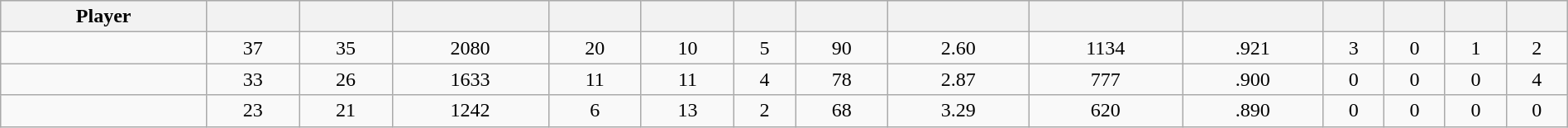<table class="wikitable sortable" style="width:100%;">
<tr style="text-align:center; background:#ddd;">
<th>Player</th>
<th></th>
<th></th>
<th></th>
<th></th>
<th></th>
<th></th>
<th></th>
<th></th>
<th></th>
<th></th>
<th></th>
<th></th>
<th></th>
<th></th>
</tr>
<tr align=center>
<td></td>
<td>37</td>
<td>35</td>
<td>2080</td>
<td>20</td>
<td>10</td>
<td>5</td>
<td>90</td>
<td>2.60</td>
<td>1134</td>
<td>.921</td>
<td>3</td>
<td>0</td>
<td>1</td>
<td>2</td>
</tr>
<tr align=center>
<td></td>
<td>33</td>
<td>26</td>
<td>1633</td>
<td>11</td>
<td>11</td>
<td>4</td>
<td>78</td>
<td>2.87</td>
<td>777</td>
<td>.900</td>
<td>0</td>
<td>0</td>
<td>0</td>
<td>4</td>
</tr>
<tr align=center>
<td></td>
<td>23</td>
<td>21</td>
<td>1242</td>
<td>6</td>
<td>13</td>
<td>2</td>
<td>68</td>
<td>3.29</td>
<td>620</td>
<td>.890</td>
<td>0</td>
<td>0</td>
<td>0</td>
<td>0</td>
</tr>
</table>
